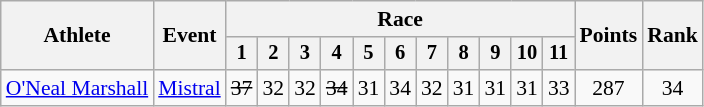<table class=wikitable style=font-size:90%;text-align:center>
<tr>
<th rowspan=2>Athlete</th>
<th rowspan=2>Event</th>
<th colspan=11>Race</th>
<th rowspan=2>Points</th>
<th rowspan=2>Rank</th>
</tr>
<tr style=font-size:95%>
<th>1</th>
<th>2</th>
<th>3</th>
<th>4</th>
<th>5</th>
<th>6</th>
<th>7</th>
<th>8</th>
<th>9</th>
<th>10</th>
<th>11</th>
</tr>
<tr>
<td align=left><a href='#'>O'Neal Marshall</a></td>
<td align=left><a href='#'>Mistral</a></td>
<td><s>37</s></td>
<td>32</td>
<td>32</td>
<td><s>34</s></td>
<td>31</td>
<td>34</td>
<td>32</td>
<td>31</td>
<td>31</td>
<td>31</td>
<td>33</td>
<td>287</td>
<td>34</td>
</tr>
</table>
